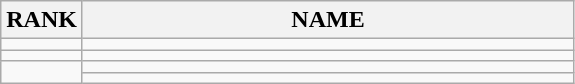<table class="wikitable">
<tr>
<th>RANK</th>
<th style="width: 20em">NAME</th>
</tr>
<tr>
<td align="center"></td>
<td></td>
</tr>
<tr>
<td align="center"></td>
<td></td>
</tr>
<tr>
<td rowspan=2 align="center"></td>
<td></td>
</tr>
<tr>
<td></td>
</tr>
</table>
